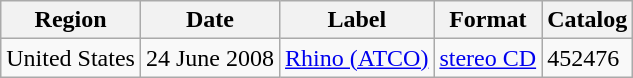<table class="wikitable">
<tr>
<th>Region</th>
<th>Date</th>
<th>Label</th>
<th>Format</th>
<th>Catalog</th>
</tr>
<tr>
<td>United States</td>
<td>24 June 2008</td>
<td><a href='#'>Rhino (ATCO)</a></td>
<td><a href='#'>stereo CD</a></td>
<td>452476</td>
</tr>
</table>
